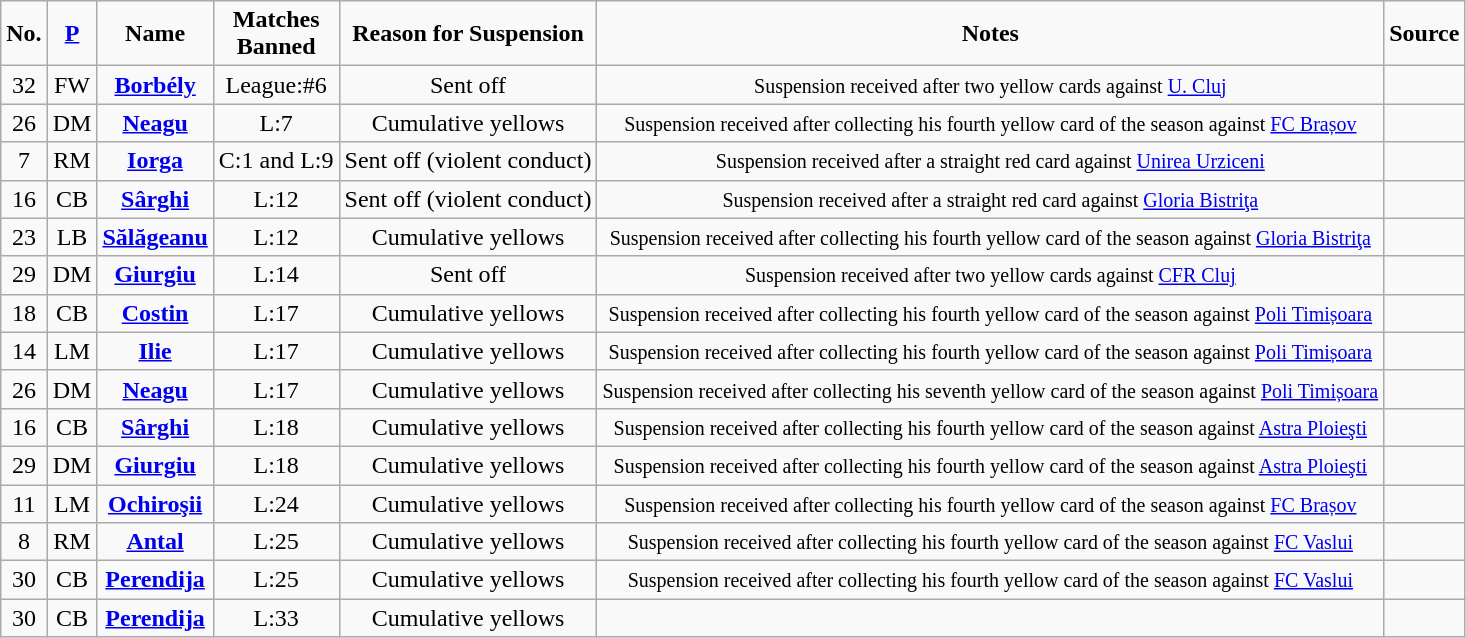<table class="wikitable" style="text-align: center;">
<tr>
<td><strong>No.</strong></td>
<td><strong><a href='#'>P</a></strong></td>
<td><strong>Name</strong></td>
<td><strong>Matches<br>Banned</strong></td>
<td><strong>Reason for Suspension</strong></td>
<td><strong>Notes</strong></td>
<td><strong>Source</strong></td>
</tr>
<tr>
<td>32</td>
<td>FW</td>
<td><strong><a href='#'>Borbély</a></strong></td>
<td>League:#6</td>
<td>Sent off</td>
<td><small>Suspension received after two yellow cards against <a href='#'>U. Cluj</a></small></td>
<td></td>
</tr>
<tr>
<td>26</td>
<td>DM</td>
<td><strong><a href='#'>Neagu</a></strong></td>
<td>L:7</td>
<td>Cumulative yellows</td>
<td><small>Suspension received after collecting his fourth yellow card of the season against <a href='#'>FC Brașov</a></small></td>
<td></td>
</tr>
<tr>
<td>7</td>
<td>RM</td>
<td><strong><a href='#'>Iorga</a></strong></td>
<td>C:1 and L:9</td>
<td>Sent off (violent conduct)</td>
<td><small>Suspension received after a straight red card against <a href='#'>Unirea Urziceni</a></small></td>
<td></td>
</tr>
<tr>
<td>16</td>
<td>CB</td>
<td><strong><a href='#'>Sârghi</a></strong></td>
<td>L:12</td>
<td>Sent off (violent conduct)</td>
<td><small>Suspension received after a straight red card against <a href='#'>Gloria Bistriţa</a></small></td>
<td></td>
</tr>
<tr>
<td>23</td>
<td>LB</td>
<td><strong><a href='#'>Sălăgeanu</a></strong></td>
<td>L:12</td>
<td>Cumulative yellows</td>
<td><small>Suspension received after collecting his fourth yellow card of the season against <a href='#'>Gloria Bistriţa</a></small></td>
<td></td>
</tr>
<tr>
<td>29</td>
<td>DM</td>
<td><strong><a href='#'>Giurgiu</a></strong></td>
<td>L:14</td>
<td>Sent off</td>
<td><small>Suspension received after two yellow cards against <a href='#'>CFR Cluj</a></small></td>
<td></td>
</tr>
<tr>
<td>18</td>
<td>CB</td>
<td><strong><a href='#'>Costin</a></strong></td>
<td>L:17</td>
<td>Cumulative yellows</td>
<td><small>Suspension received after collecting his fourth yellow card of the season against <a href='#'>Poli Timișoara</a></small></td>
<td></td>
</tr>
<tr>
<td>14</td>
<td>LM</td>
<td><strong><a href='#'>Ilie</a></strong></td>
<td>L:17</td>
<td>Cumulative yellows</td>
<td><small>Suspension received after collecting his fourth yellow card of the season against <a href='#'>Poli Timișoara</a></small></td>
<td></td>
</tr>
<tr>
<td>26</td>
<td>DM</td>
<td><strong><a href='#'>Neagu</a></strong></td>
<td>L:17</td>
<td>Cumulative yellows</td>
<td><small>Suspension received after collecting his seventh yellow card of the season against <a href='#'>Poli Timișoara</a></small></td>
<td></td>
</tr>
<tr>
<td>16</td>
<td>CB</td>
<td><strong><a href='#'>Sârghi</a></strong></td>
<td>L:18</td>
<td>Cumulative yellows</td>
<td><small>Suspension received after collecting his fourth yellow card of the season against <a href='#'>Astra Ploieşti</a></small></td>
<td></td>
</tr>
<tr>
<td>29</td>
<td>DM</td>
<td><strong><a href='#'>Giurgiu</a></strong></td>
<td>L:18</td>
<td>Cumulative yellows</td>
<td><small>Suspension received after collecting his fourth yellow card of the season against <a href='#'>Astra Ploieşti</a></small></td>
<td></td>
</tr>
<tr>
<td>11</td>
<td>LM</td>
<td><strong><a href='#'>Ochiroşii</a></strong></td>
<td>L:24</td>
<td>Cumulative yellows</td>
<td><small>Suspension received after collecting his fourth yellow card of the season against <a href='#'>FC Brașov</a></small></td>
<td></td>
</tr>
<tr>
<td>8</td>
<td>RM</td>
<td><strong><a href='#'>Antal</a></strong></td>
<td>L:25</td>
<td>Cumulative yellows</td>
<td><small>Suspension received after collecting his fourth yellow card of the season against <a href='#'>FC Vaslui</a></small></td>
<td></td>
</tr>
<tr>
<td>30</td>
<td>CB</td>
<td><strong><a href='#'>Perendija</a></strong></td>
<td>L:25</td>
<td>Cumulative yellows</td>
<td><small>Suspension received after collecting his fourth yellow card of the season against <a href='#'>FC Vaslui</a></small></td>
<td></td>
</tr>
<tr>
<td>30</td>
<td>CB</td>
<td><strong><a href='#'>Perendija</a></strong></td>
<td>L:33</td>
<td>Cumulative yellows</td>
<td></td>
</tr>
</table>
